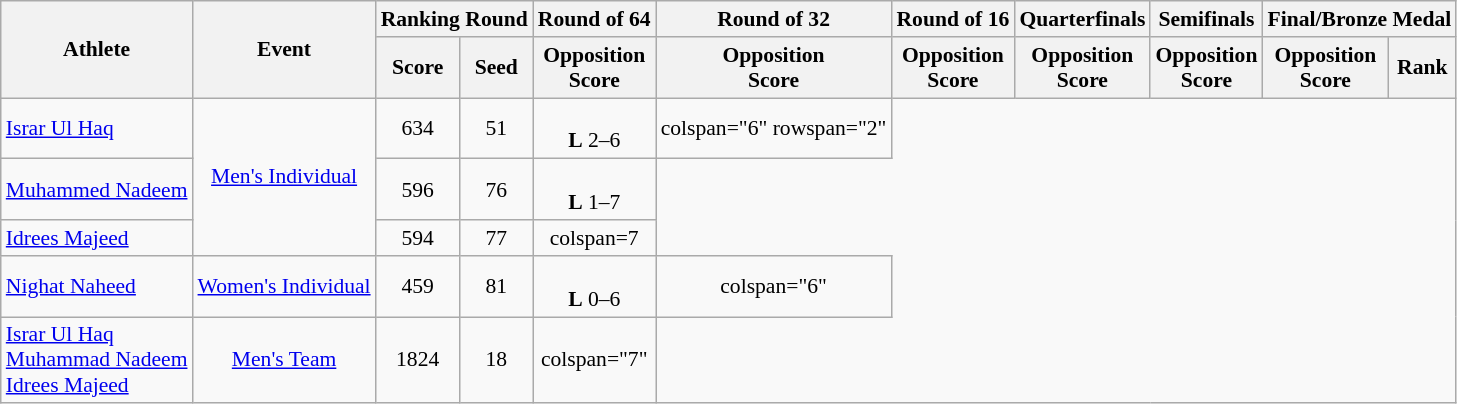<table class=wikitable style="text-align:center; font-size:90%">
<tr>
<th rowspan="2">Athlete</th>
<th rowspan="2">Event</th>
<th colspan="2">Ranking Round</th>
<th>Round of 64</th>
<th>Round of 32</th>
<th>Round of 16</th>
<th>Quarterfinals</th>
<th>Semifinals</th>
<th colspan="2">Final/Bronze Medal</th>
</tr>
<tr>
<th>Score</th>
<th>Seed</th>
<th>Opposition<br>Score</th>
<th>Opposition<br>Score</th>
<th>Opposition<br>Score</th>
<th>Opposition<br>Score</th>
<th>Opposition<br>Score</th>
<th>Opposition<br>Score</th>
<th>Rank</th>
</tr>
<tr>
<td style="text-align:left"><a href='#'>Israr Ul Haq</a></td>
<td rowspan="3"><a href='#'>Men's Individual</a></td>
<td>634</td>
<td>51</td>
<td><br><strong>L</strong> 2–6</td>
<td>colspan="6" rowspan="2" </td>
</tr>
<tr>
<td style="text-align:left"><a href='#'>Muhammed Nadeem</a></td>
<td>596</td>
<td>76</td>
<td><br><strong>L</strong> 1–7</td>
</tr>
<tr>
<td style="text-align:left"><a href='#'>Idrees Majeed</a></td>
<td>594</td>
<td>77</td>
<td>colspan=7</td>
</tr>
<tr>
<td style="text-align:left"><a href='#'>Nighat Naheed</a></td>
<td><a href='#'>Women's Individual</a></td>
<td>459</td>
<td>81</td>
<td><br> <strong>L</strong> 0–6</td>
<td>colspan="6" </td>
</tr>
<tr>
<td style="text-align:left"><a href='#'>Israr Ul Haq</a> <br><a href='#'>Muhammad Nadeem</a> <br><a href='#'>Idrees Majeed</a></td>
<td><a href='#'>Men's Team</a></td>
<td>1824</td>
<td>18</td>
<td>colspan="7"</td>
</tr>
</table>
